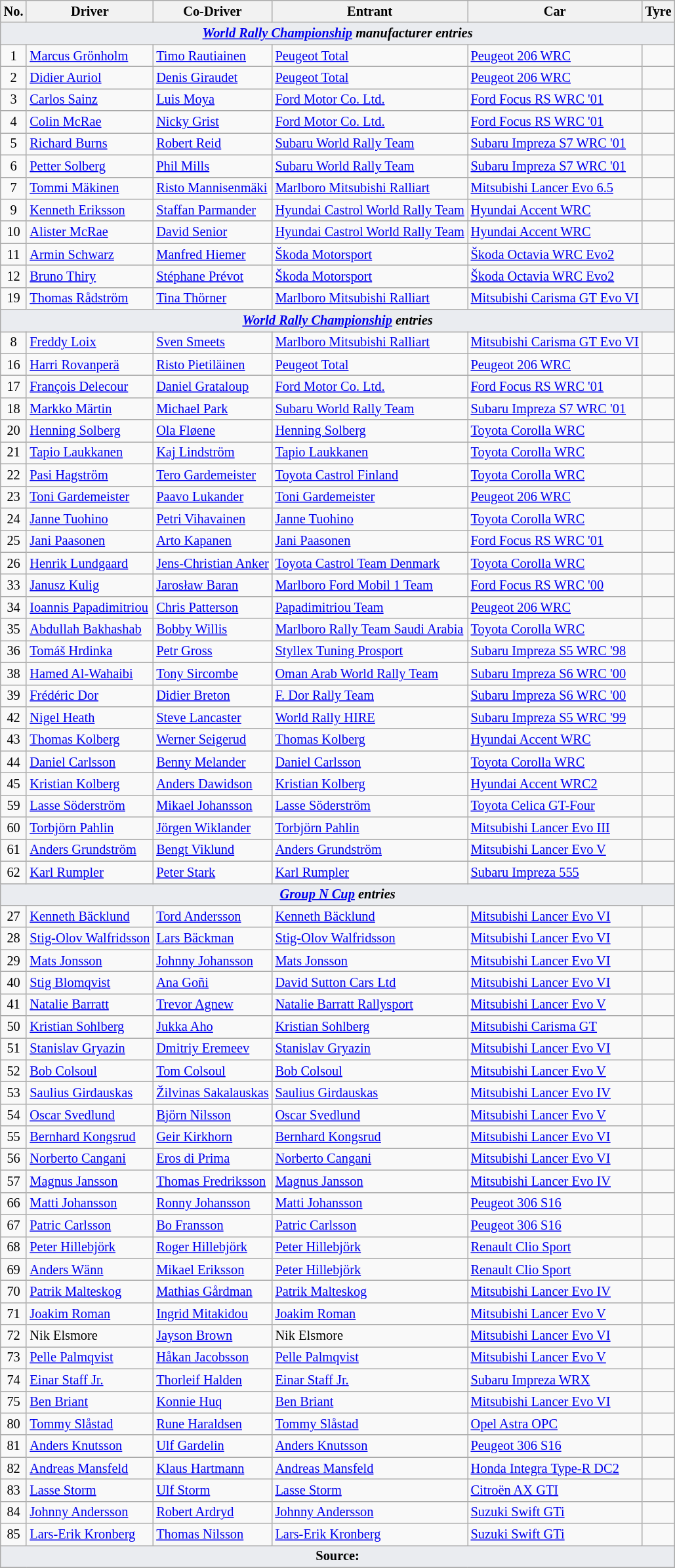<table class="wikitable" style="font-size: 85%;">
<tr>
<th>No.</th>
<th>Driver</th>
<th>Co-Driver</th>
<th>Entrant</th>
<th>Car</th>
<th>Tyre</th>
</tr>
<tr>
<td style="background-color:#EAECF0; text-align:center" colspan="6"><strong><em><a href='#'>World Rally Championship</a> manufacturer entries</em></strong></td>
</tr>
<tr>
<td align="center">1</td>
<td> <a href='#'>Marcus Grönholm</a></td>
<td> <a href='#'>Timo Rautiainen</a></td>
<td> <a href='#'>Peugeot Total</a></td>
<td><a href='#'>Peugeot 206 WRC</a></td>
<td align="center"></td>
</tr>
<tr>
<td align="center">2</td>
<td> <a href='#'>Didier Auriol</a></td>
<td> <a href='#'>Denis Giraudet</a></td>
<td> <a href='#'>Peugeot Total</a></td>
<td><a href='#'>Peugeot 206 WRC</a></td>
<td align="center"></td>
</tr>
<tr>
<td align="center">3</td>
<td> <a href='#'>Carlos Sainz</a></td>
<td> <a href='#'>Luis Moya</a></td>
<td> <a href='#'>Ford Motor Co. Ltd.</a></td>
<td><a href='#'>Ford Focus RS WRC '01</a></td>
<td align="center"></td>
</tr>
<tr>
<td align="center">4</td>
<td> <a href='#'>Colin McRae</a></td>
<td> <a href='#'>Nicky Grist</a></td>
<td> <a href='#'>Ford Motor Co. Ltd.</a></td>
<td><a href='#'>Ford Focus RS WRC '01</a></td>
<td align="center"></td>
</tr>
<tr>
<td align="center">5</td>
<td> <a href='#'>Richard Burns</a></td>
<td> <a href='#'>Robert Reid</a></td>
<td> <a href='#'>Subaru World Rally Team</a></td>
<td><a href='#'>Subaru Impreza S7 WRC '01</a></td>
<td align="center"></td>
</tr>
<tr>
<td align="center">6</td>
<td> <a href='#'>Petter Solberg</a></td>
<td> <a href='#'>Phil Mills</a></td>
<td> <a href='#'>Subaru World Rally Team</a></td>
<td><a href='#'>Subaru Impreza S7 WRC '01</a></td>
<td align="center"></td>
</tr>
<tr>
<td align="center">7</td>
<td> <a href='#'>Tommi Mäkinen</a></td>
<td> <a href='#'>Risto Mannisenmäki</a></td>
<td> <a href='#'>Marlboro Mitsubishi Ralliart</a></td>
<td><a href='#'>Mitsubishi Lancer Evo 6.5</a></td>
<td align="center"></td>
</tr>
<tr>
<td align="center">9</td>
<td> <a href='#'>Kenneth Eriksson</a></td>
<td> <a href='#'>Staffan Parmander</a></td>
<td> <a href='#'>Hyundai Castrol World Rally Team</a></td>
<td><a href='#'>Hyundai Accent WRC</a></td>
<td align="center"></td>
</tr>
<tr>
<td align="center">10</td>
<td> <a href='#'>Alister McRae</a></td>
<td> <a href='#'>David Senior</a></td>
<td> <a href='#'>Hyundai Castrol World Rally Team</a></td>
<td><a href='#'>Hyundai Accent WRC</a></td>
<td align="center"></td>
</tr>
<tr>
<td align="center">11</td>
<td> <a href='#'>Armin Schwarz</a></td>
<td> <a href='#'>Manfred Hiemer</a></td>
<td> <a href='#'>Škoda Motorsport</a></td>
<td><a href='#'>Škoda Octavia WRC Evo2</a></td>
<td align="center"></td>
</tr>
<tr>
<td align="center">12</td>
<td> <a href='#'>Bruno Thiry</a></td>
<td> <a href='#'>Stéphane Prévot</a></td>
<td> <a href='#'>Škoda Motorsport</a></td>
<td><a href='#'>Škoda Octavia WRC Evo2</a></td>
<td align="center"></td>
</tr>
<tr>
<td align="center">19</td>
<td> <a href='#'>Thomas Rådström</a></td>
<td> <a href='#'>Tina Thörner</a></td>
<td> <a href='#'>Marlboro Mitsubishi Ralliart</a></td>
<td><a href='#'>Mitsubishi Carisma GT Evo VI</a></td>
<td align="center"></td>
</tr>
<tr>
<td style="background-color:#EAECF0; text-align:center" colspan="6"><strong><em><a href='#'>World Rally Championship</a> entries</em></strong></td>
</tr>
<tr>
<td align="center">8</td>
<td> <a href='#'>Freddy Loix</a></td>
<td> <a href='#'>Sven Smeets</a></td>
<td> <a href='#'>Marlboro Mitsubishi Ralliart</a></td>
<td><a href='#'>Mitsubishi Carisma GT Evo VI</a></td>
<td align="center"></td>
</tr>
<tr>
<td align="center">16</td>
<td> <a href='#'>Harri Rovanperä</a></td>
<td> <a href='#'>Risto Pietiläinen</a></td>
<td> <a href='#'>Peugeot Total</a></td>
<td><a href='#'>Peugeot 206 WRC</a></td>
<td align="center"></td>
</tr>
<tr>
<td align="center">17</td>
<td> <a href='#'>François Delecour</a></td>
<td> <a href='#'>Daniel Grataloup</a></td>
<td> <a href='#'>Ford Motor Co. Ltd.</a></td>
<td><a href='#'>Ford Focus RS WRC '01</a></td>
<td align="center"></td>
</tr>
<tr>
<td align="center">18</td>
<td> <a href='#'>Markko Märtin</a></td>
<td> <a href='#'>Michael Park</a></td>
<td> <a href='#'>Subaru World Rally Team</a></td>
<td><a href='#'>Subaru Impreza S7 WRC '01</a></td>
<td align="center"></td>
</tr>
<tr>
<td align="center">20</td>
<td> <a href='#'>Henning Solberg</a></td>
<td> <a href='#'>Ola Fløene</a></td>
<td> <a href='#'>Henning Solberg</a></td>
<td><a href='#'>Toyota Corolla WRC</a></td>
<td align="center"></td>
</tr>
<tr>
<td align="center">21</td>
<td> <a href='#'>Tapio Laukkanen</a></td>
<td> <a href='#'>Kaj Lindström</a></td>
<td> <a href='#'>Tapio Laukkanen</a></td>
<td><a href='#'>Toyota Corolla WRC</a></td>
<td align="center"></td>
</tr>
<tr>
<td align="center">22</td>
<td> <a href='#'>Pasi Hagström</a></td>
<td> <a href='#'>Tero Gardemeister</a></td>
<td> <a href='#'>Toyota Castrol Finland</a></td>
<td><a href='#'>Toyota Corolla WRC</a></td>
<td align="center"></td>
</tr>
<tr>
<td align="center">23</td>
<td> <a href='#'>Toni Gardemeister</a></td>
<td> <a href='#'>Paavo Lukander</a></td>
<td> <a href='#'>Toni Gardemeister</a></td>
<td><a href='#'>Peugeot 206 WRC</a></td>
<td align="center"></td>
</tr>
<tr>
<td align="center">24</td>
<td> <a href='#'>Janne Tuohino</a></td>
<td> <a href='#'>Petri Vihavainen</a></td>
<td> <a href='#'>Janne Tuohino</a></td>
<td><a href='#'>Toyota Corolla WRC</a></td>
<td align="center"></td>
</tr>
<tr>
<td align="center">25</td>
<td> <a href='#'>Jani Paasonen</a></td>
<td> <a href='#'>Arto Kapanen</a></td>
<td> <a href='#'>Jani Paasonen</a></td>
<td><a href='#'>Ford Focus RS WRC '01</a></td>
<td align="center"></td>
</tr>
<tr>
<td align="center">26</td>
<td> <a href='#'>Henrik Lundgaard</a></td>
<td> <a href='#'>Jens-Christian Anker</a></td>
<td> <a href='#'>Toyota Castrol Team Denmark</a></td>
<td><a href='#'>Toyota Corolla WRC</a></td>
<td align="center"></td>
</tr>
<tr>
<td align="center">33</td>
<td> <a href='#'>Janusz Kulig</a></td>
<td> <a href='#'>Jarosław Baran</a></td>
<td> <a href='#'>Marlboro Ford Mobil 1 Team</a></td>
<td><a href='#'>Ford Focus RS WRC '00</a></td>
<td align="center"></td>
</tr>
<tr>
<td align="center">34</td>
<td> <a href='#'>Ioannis Papadimitriou</a></td>
<td> <a href='#'>Chris Patterson</a></td>
<td> <a href='#'>Papadimitriou Team</a></td>
<td><a href='#'>Peugeot 206 WRC</a></td>
<td></td>
</tr>
<tr>
<td align="center">35</td>
<td> <a href='#'>Abdullah Bakhashab</a></td>
<td> <a href='#'>Bobby Willis</a></td>
<td> <a href='#'>Marlboro Rally Team Saudi Arabia</a></td>
<td><a href='#'>Toyota Corolla WRC</a></td>
<td align="center"></td>
</tr>
<tr>
<td align="center">36</td>
<td> <a href='#'>Tomáš Hrdinka</a></td>
<td> <a href='#'>Petr Gross</a></td>
<td> <a href='#'>Styllex Tuning Prosport</a></td>
<td><a href='#'>Subaru Impreza S5 WRC '98</a></td>
<td align="center"></td>
</tr>
<tr>
<td align="center">38</td>
<td> <a href='#'>Hamed Al-Wahaibi</a></td>
<td> <a href='#'>Tony Sircombe</a></td>
<td> <a href='#'>Oman Arab World Rally Team</a></td>
<td><a href='#'>Subaru Impreza S6 WRC '00</a></td>
<td align="center"></td>
</tr>
<tr>
<td align="center">39</td>
<td> <a href='#'>Frédéric Dor</a></td>
<td> <a href='#'>Didier Breton</a></td>
<td> <a href='#'>F. Dor Rally Team</a></td>
<td><a href='#'>Subaru Impreza S6 WRC '00</a></td>
<td></td>
</tr>
<tr>
<td align="center">42</td>
<td> <a href='#'>Nigel Heath</a></td>
<td> <a href='#'>Steve Lancaster</a></td>
<td> <a href='#'>World Rally HIRE</a></td>
<td><a href='#'>Subaru Impreza S5 WRC '99</a></td>
<td></td>
</tr>
<tr>
<td align="center">43</td>
<td> <a href='#'>Thomas Kolberg</a></td>
<td> <a href='#'>Werner Seigerud</a></td>
<td> <a href='#'>Thomas Kolberg</a></td>
<td><a href='#'>Hyundai Accent WRC</a></td>
<td></td>
</tr>
<tr>
<td align="center">44</td>
<td> <a href='#'>Daniel Carlsson</a></td>
<td> <a href='#'>Benny Melander</a></td>
<td> <a href='#'>Daniel Carlsson</a></td>
<td><a href='#'>Toyota Corolla WRC</a></td>
<td align="center"></td>
</tr>
<tr>
<td align="center">45</td>
<td> <a href='#'>Kristian Kolberg</a></td>
<td> <a href='#'>Anders Dawidson</a></td>
<td> <a href='#'>Kristian Kolberg</a></td>
<td><a href='#'>Hyundai Accent WRC2</a></td>
<td></td>
</tr>
<tr>
<td align="center">59</td>
<td> <a href='#'>Lasse Söderström</a></td>
<td> <a href='#'>Mikael Johansson</a></td>
<td> <a href='#'>Lasse Söderström</a></td>
<td><a href='#'>Toyota Celica GT-Four</a></td>
<td></td>
</tr>
<tr>
<td align="center">60</td>
<td> <a href='#'>Torbjörn Pahlin</a></td>
<td> <a href='#'>Jörgen Wiklander</a></td>
<td> <a href='#'>Torbjörn Pahlin</a></td>
<td><a href='#'>Mitsubishi Lancer Evo III</a></td>
<td></td>
</tr>
<tr>
<td align="center">61</td>
<td> <a href='#'>Anders Grundström</a></td>
<td> <a href='#'>Bengt Viklund</a></td>
<td> <a href='#'>Anders Grundström</a></td>
<td><a href='#'>Mitsubishi Lancer Evo V</a></td>
<td></td>
</tr>
<tr>
<td align="center">62</td>
<td> <a href='#'>Karl Rumpler</a></td>
<td> <a href='#'>Peter Stark</a></td>
<td> <a href='#'>Karl Rumpler</a></td>
<td><a href='#'>Subaru Impreza 555</a></td>
<td></td>
</tr>
<tr>
<td style="background-color:#EAECF0; text-align:center" colspan="6"><strong><em><a href='#'>Group N Cup</a> entries</em></strong></td>
</tr>
<tr>
<td align="center">27</td>
<td> <a href='#'>Kenneth Bäcklund</a></td>
<td> <a href='#'>Tord Andersson</a></td>
<td> <a href='#'>Kenneth Bäcklund</a></td>
<td><a href='#'>Mitsubishi Lancer Evo VI</a></td>
<td></td>
</tr>
<tr>
<td align="center">28</td>
<td> <a href='#'>Stig-Olov Walfridsson</a></td>
<td> <a href='#'>Lars Bäckman</a></td>
<td> <a href='#'>Stig-Olov Walfridsson</a></td>
<td><a href='#'>Mitsubishi Lancer Evo VI</a></td>
<td></td>
</tr>
<tr>
<td align="center">29</td>
<td> <a href='#'>Mats Jonsson</a></td>
<td> <a href='#'>Johnny Johansson</a></td>
<td> <a href='#'>Mats Jonsson</a></td>
<td><a href='#'>Mitsubishi Lancer Evo VI</a></td>
<td></td>
</tr>
<tr>
<td align="center">40</td>
<td> <a href='#'>Stig Blomqvist</a></td>
<td> <a href='#'>Ana Goñi</a></td>
<td> <a href='#'>David Sutton Cars Ltd</a></td>
<td><a href='#'>Mitsubishi Lancer Evo VI</a></td>
<td></td>
</tr>
<tr>
<td align="center">41</td>
<td> <a href='#'>Natalie Barratt</a></td>
<td> <a href='#'>Trevor Agnew</a></td>
<td> <a href='#'>Natalie Barratt Rallysport</a></td>
<td><a href='#'>Mitsubishi Lancer Evo V</a></td>
<td></td>
</tr>
<tr>
<td align="center">50</td>
<td> <a href='#'>Kristian Sohlberg</a></td>
<td> <a href='#'>Jukka Aho</a></td>
<td> <a href='#'>Kristian Sohlberg</a></td>
<td><a href='#'>Mitsubishi Carisma GT</a></td>
<td></td>
</tr>
<tr>
<td align="center">51</td>
<td> <a href='#'>Stanislav Gryazin</a></td>
<td> <a href='#'>Dmitriy Eremeev</a></td>
<td> <a href='#'>Stanislav Gryazin</a></td>
<td><a href='#'>Mitsubishi Lancer Evo VI</a></td>
<td></td>
</tr>
<tr>
<td align="center">52</td>
<td> <a href='#'>Bob Colsoul</a></td>
<td> <a href='#'>Tom Colsoul</a></td>
<td> <a href='#'>Bob Colsoul</a></td>
<td><a href='#'>Mitsubishi Lancer Evo V</a></td>
<td></td>
</tr>
<tr>
<td align="center">53</td>
<td> <a href='#'>Saulius Girdauskas</a></td>
<td> <a href='#'>Žilvinas Sakalauskas</a></td>
<td> <a href='#'>Saulius Girdauskas</a></td>
<td><a href='#'>Mitsubishi Lancer Evo IV</a></td>
<td></td>
</tr>
<tr>
<td align="center">54</td>
<td> <a href='#'>Oscar Svedlund</a></td>
<td> <a href='#'>Björn Nilsson</a></td>
<td> <a href='#'>Oscar Svedlund</a></td>
<td><a href='#'>Mitsubishi Lancer Evo V</a></td>
<td></td>
</tr>
<tr>
<td align="center">55</td>
<td> <a href='#'>Bernhard Kongsrud</a></td>
<td> <a href='#'>Geir Kirkhorn</a></td>
<td> <a href='#'>Bernhard Kongsrud</a></td>
<td><a href='#'>Mitsubishi Lancer Evo VI</a></td>
<td></td>
</tr>
<tr>
<td align="center">56</td>
<td> <a href='#'>Norberto Cangani</a></td>
<td> <a href='#'>Eros di Prima</a></td>
<td> <a href='#'>Norberto Cangani</a></td>
<td><a href='#'>Mitsubishi Lancer Evo VI</a></td>
<td></td>
</tr>
<tr>
<td align="center">57</td>
<td> <a href='#'>Magnus Jansson</a></td>
<td> <a href='#'>Thomas Fredriksson</a></td>
<td> <a href='#'>Magnus Jansson</a></td>
<td><a href='#'>Mitsubishi Lancer Evo IV</a></td>
<td></td>
</tr>
<tr>
<td align="center">66</td>
<td> <a href='#'>Matti Johansson</a></td>
<td> <a href='#'>Ronny Johansson</a></td>
<td> <a href='#'>Matti Johansson</a></td>
<td><a href='#'>Peugeot 306 S16</a></td>
<td></td>
</tr>
<tr>
<td align="center">67</td>
<td> <a href='#'>Patric Carlsson</a></td>
<td> <a href='#'>Bo Fransson</a></td>
<td> <a href='#'>Patric Carlsson</a></td>
<td><a href='#'>Peugeot 306 S16</a></td>
<td></td>
</tr>
<tr>
<td align="center">68</td>
<td> <a href='#'>Peter Hillebjörk</a></td>
<td> <a href='#'>Roger Hillebjörk</a></td>
<td> <a href='#'>Peter Hillebjörk</a></td>
<td><a href='#'>Renault Clio Sport</a></td>
<td></td>
</tr>
<tr>
<td align="center">69</td>
<td> <a href='#'>Anders Wänn</a></td>
<td> <a href='#'>Mikael Eriksson</a></td>
<td> <a href='#'>Peter Hillebjörk</a></td>
<td><a href='#'>Renault Clio Sport</a></td>
<td></td>
</tr>
<tr>
<td align="center">70</td>
<td> <a href='#'>Patrik Malteskog</a></td>
<td> <a href='#'>Mathias Gårdman</a></td>
<td> <a href='#'>Patrik Malteskog</a></td>
<td><a href='#'>Mitsubishi Lancer Evo IV</a></td>
<td></td>
</tr>
<tr>
<td align="center">71</td>
<td> <a href='#'>Joakim Roman</a></td>
<td> <a href='#'>Ingrid Mitakidou</a></td>
<td> <a href='#'>Joakim Roman</a></td>
<td><a href='#'>Mitsubishi Lancer Evo V</a></td>
<td></td>
</tr>
<tr>
<td align="center">72</td>
<td> Nik Elsmore</td>
<td> <a href='#'>Jayson Brown</a></td>
<td> Nik Elsmore</td>
<td><a href='#'>Mitsubishi Lancer Evo VI</a></td>
<td></td>
</tr>
<tr>
<td align="center">73</td>
<td> <a href='#'>Pelle Palmqvist</a></td>
<td> <a href='#'>Håkan Jacobsson</a></td>
<td> <a href='#'>Pelle Palmqvist</a></td>
<td><a href='#'>Mitsubishi Lancer Evo V</a></td>
<td></td>
</tr>
<tr>
<td align="center">74</td>
<td> <a href='#'>Einar Staff Jr.</a></td>
<td> <a href='#'>Thorleif Halden</a></td>
<td> <a href='#'>Einar Staff Jr.</a></td>
<td><a href='#'>Subaru Impreza WRX</a></td>
<td></td>
</tr>
<tr>
<td align="center">75</td>
<td> <a href='#'>Ben Briant</a></td>
<td> <a href='#'>Konnie Huq</a></td>
<td> <a href='#'>Ben Briant</a></td>
<td><a href='#'>Mitsubishi Lancer Evo VI</a></td>
<td></td>
</tr>
<tr>
<td align="center">80</td>
<td> <a href='#'>Tommy Slåstad</a></td>
<td> <a href='#'>Rune Haraldsen</a></td>
<td> <a href='#'>Tommy Slåstad</a></td>
<td><a href='#'>Opel Astra OPC</a></td>
<td></td>
</tr>
<tr>
<td align="center">81</td>
<td> <a href='#'>Anders Knutsson</a></td>
<td> <a href='#'>Ulf Gardelin</a></td>
<td> <a href='#'>Anders Knutsson</a></td>
<td><a href='#'>Peugeot 306 S16</a></td>
<td></td>
</tr>
<tr>
<td align="center">82</td>
<td> <a href='#'>Andreas Mansfeld</a></td>
<td> <a href='#'>Klaus Hartmann</a></td>
<td> <a href='#'>Andreas Mansfeld</a></td>
<td><a href='#'>Honda Integra Type-R DC2</a></td>
<td></td>
</tr>
<tr>
<td align="center">83</td>
<td> <a href='#'>Lasse Storm</a></td>
<td> <a href='#'>Ulf Storm</a></td>
<td> <a href='#'>Lasse Storm</a></td>
<td><a href='#'>Citroën AX GTI</a></td>
<td></td>
</tr>
<tr>
<td align="center">84</td>
<td> <a href='#'>Johnny Andersson</a></td>
<td> <a href='#'>Robert Ardryd</a></td>
<td> <a href='#'>Johnny Andersson</a></td>
<td><a href='#'>Suzuki Swift GTi</a></td>
<td></td>
</tr>
<tr>
<td align="center">85</td>
<td> <a href='#'>Lars-Erik Kronberg</a></td>
<td> <a href='#'>Thomas Nilsson</a></td>
<td> <a href='#'>Lars-Erik Kronberg</a></td>
<td><a href='#'>Suzuki Swift GTi</a></td>
<td></td>
</tr>
<tr>
<td style="background-color:#EAECF0; text-align:center" colspan="6"><strong>Source:</strong></td>
</tr>
<tr>
</tr>
</table>
